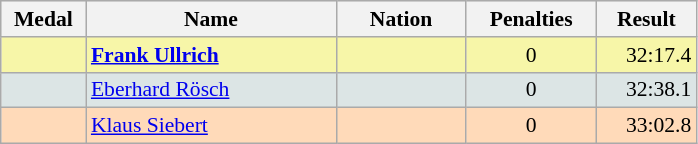<table class=wikitable style="border:1px solid #AAAAAA;font-size:90%">
<tr bgcolor="#E4E4E4">
<th style="border-bottom:1px solid #AAAAAA" width=50>Medal</th>
<th style="border-bottom:1px solid #AAAAAA" width=160>Name</th>
<th style="border-bottom:1px solid #AAAAAA" width=80>Nation</th>
<th style="border-bottom:1px solid #AAAAAA" width=80>Penalties</th>
<th style="border-bottom:1px solid #AAAAAA" width=60>Result</th>
</tr>
<tr bgcolor="#F7F6A8">
<td align="center"></td>
<td><strong><a href='#'>Frank Ullrich</a></strong></td>
<td align="center"></td>
<td align="center">0</td>
<td align="right">32:17.4</td>
</tr>
<tr bgcolor="#DCE5E5">
<td align="center"></td>
<td><a href='#'>Eberhard Rösch</a></td>
<td align="center"></td>
<td align="center">0</td>
<td align="right">32:38.1</td>
</tr>
<tr bgcolor="#FFDAB9">
<td align="center"></td>
<td><a href='#'>Klaus Siebert</a></td>
<td align="center"></td>
<td align="center">0</td>
<td align="right">33:02.8</td>
</tr>
</table>
